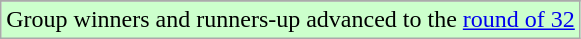<table class="wikitable">
<tr>
</tr>
<tr bgcolor=#ccffcc>
<td>Group winners and runners-up advanced to the <a href='#'>round of 32</a></td>
</tr>
</table>
